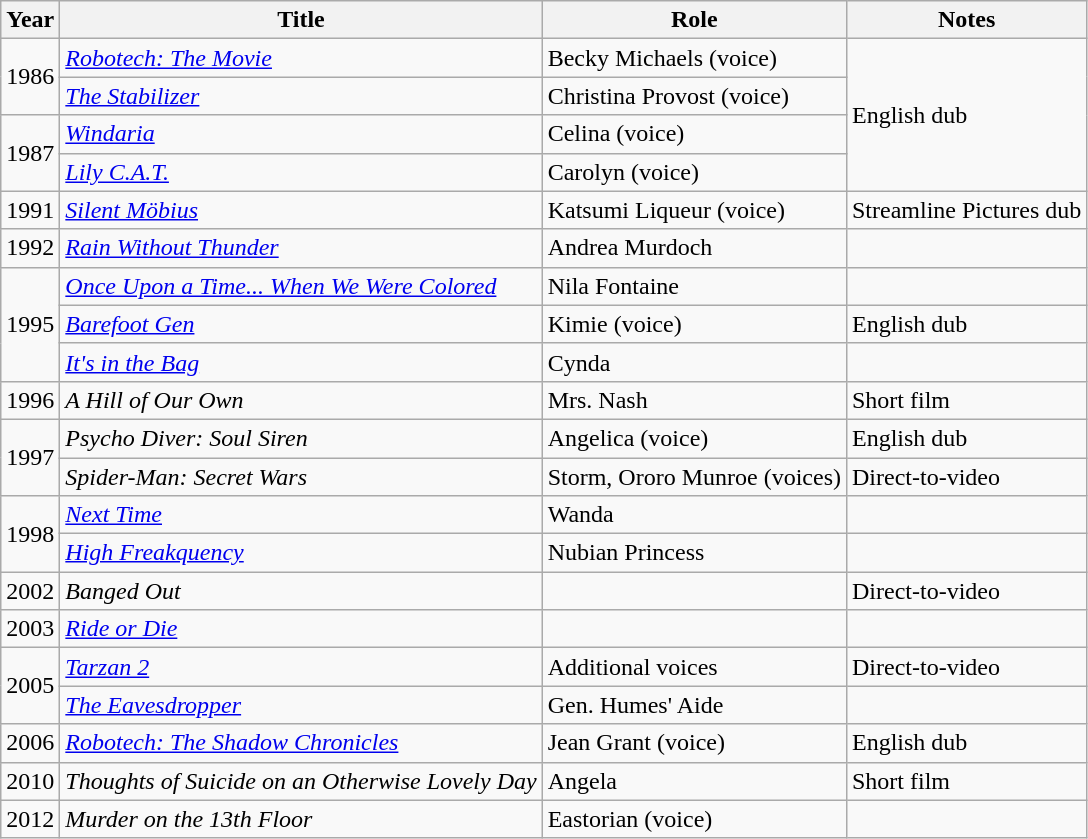<table class="wikitable sortable">
<tr>
<th>Year</th>
<th>Title</th>
<th>Role</th>
<th class="unsortable">Notes</th>
</tr>
<tr>
<td rowspan="2">1986</td>
<td><em><a href='#'>Robotech: The Movie</a></em></td>
<td>Becky Michaels (voice)</td>
<td rowspan="4">English dub</td>
</tr>
<tr>
<td><em><a href='#'>The Stabilizer</a></em></td>
<td>Christina Provost (voice)</td>
</tr>
<tr>
<td rowspan="2">1987</td>
<td><em><a href='#'>Windaria</a></em></td>
<td>Celina (voice)</td>
</tr>
<tr>
<td><em><a href='#'>Lily C.A.T.</a></em></td>
<td>Carolyn (voice)</td>
</tr>
<tr>
<td>1991</td>
<td><em><a href='#'>Silent Möbius</a></em></td>
<td>Katsumi Liqueur (voice)</td>
<td>Streamline Pictures dub</td>
</tr>
<tr>
<td>1992</td>
<td><em><a href='#'>Rain Without Thunder</a></em></td>
<td>Andrea Murdoch</td>
<td></td>
</tr>
<tr>
<td rowspan="3">1995</td>
<td><em><a href='#'>Once Upon a Time... When We Were Colored</a></em></td>
<td>Nila Fontaine</td>
<td></td>
</tr>
<tr>
<td><em><a href='#'>Barefoot Gen</a></em></td>
<td>Kimie (voice)</td>
<td>English dub</td>
</tr>
<tr>
<td><em><a href='#'>It's in the Bag</a></em></td>
<td>Cynda</td>
<td></td>
</tr>
<tr>
<td>1996</td>
<td><em>A Hill of Our Own</em></td>
<td>Mrs. Nash</td>
<td>Short film</td>
</tr>
<tr>
<td rowspan="2">1997</td>
<td><em>Psycho Diver: Soul Siren</em></td>
<td>Angelica (voice)</td>
<td>English dub</td>
</tr>
<tr>
<td><em>Spider-Man: Secret Wars</em></td>
<td>Storm, Ororo Munroe (voices)</td>
<td>Direct-to-video</td>
</tr>
<tr>
<td rowspan="2">1998</td>
<td><em><a href='#'>Next Time</a></em></td>
<td>Wanda</td>
<td></td>
</tr>
<tr>
<td><em><a href='#'>High Freakquency</a></em></td>
<td>Nubian Princess</td>
<td></td>
</tr>
<tr>
<td>2002</td>
<td><em>Banged Out</em></td>
<td></td>
<td>Direct-to-video</td>
</tr>
<tr>
<td>2003</td>
<td><em><a href='#'>Ride or Die</a></em></td>
<td></td>
<td></td>
</tr>
<tr>
<td rowspan="2">2005</td>
<td><em><a href='#'>Tarzan 2</a></em></td>
<td>Additional voices</td>
<td>Direct-to-video</td>
</tr>
<tr>
<td><em><a href='#'>The Eavesdropper</a></em></td>
<td>Gen. Humes' Aide</td>
<td></td>
</tr>
<tr>
<td>2006</td>
<td><em><a href='#'>Robotech: The Shadow Chronicles</a></em></td>
<td>Jean Grant (voice)</td>
<td>English dub</td>
</tr>
<tr>
<td>2010</td>
<td><em>Thoughts of Suicide on an Otherwise Lovely Day</em></td>
<td>Angela</td>
<td>Short film</td>
</tr>
<tr>
<td>2012</td>
<td><em>Murder on the 13th Floor</em></td>
<td>Eastorian (voice)</td>
<td></td>
</tr>
</table>
